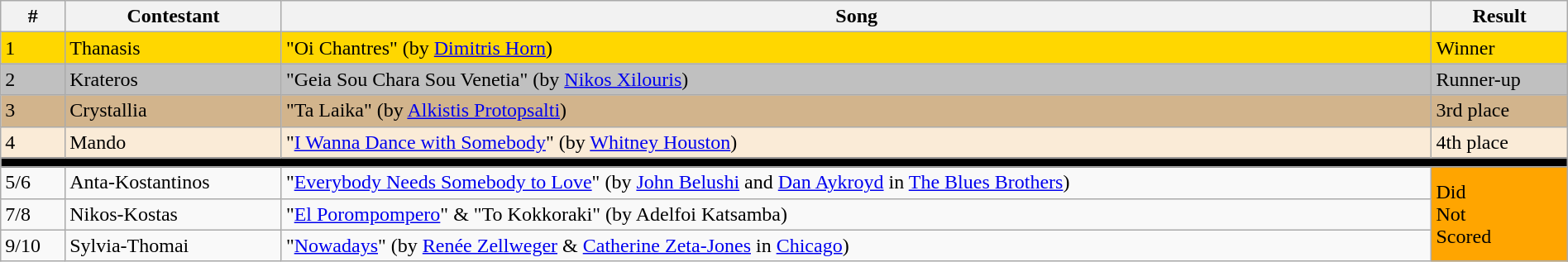<table class="sortable wikitable" width="100%">
<tr>
<th>#</th>
<th>Contestant</th>
<th>Song</th>
<th>Result</th>
</tr>
<tr bgcolor="gold">
<td>1</td>
<td>Thanasis</td>
<td>"Oi Chantres" (by <a href='#'>Dimitris Horn</a>)</td>
<td>Winner</td>
</tr>
<tr bgcolor="Silver">
<td>2</td>
<td>Krateros</td>
<td>"Geia Sou Chara Sou Venetia" (by <a href='#'>Nikos Xilouris</a>)</td>
<td>Runner-up</td>
</tr>
<tr bgcolor="tan">
<td>3</td>
<td>Crystallia</td>
<td>"Ta Laika" (by <a href='#'>Alkistis Protopsalti</a>)</td>
<td>3rd place</td>
</tr>
<tr bgcolor="antiquewhite">
<td>4</td>
<td>Mando</td>
<td>"<a href='#'>I Wanna Dance with Somebody</a>" (by <a href='#'>Whitney Houston</a>)</td>
<td>4th place</td>
</tr>
<tr class="sortbottom">
<td colspan="4" style="background-color: black;"></td>
</tr>
<tr class="sortbottom">
<td>5/6</td>
<td>Anta-Kostantinos</td>
<td>"<a href='#'>Everybody Needs Somebody to Love</a>" (by <a href='#'>John Belushi</a> and <a href='#'>Dan Aykroyd</a> in <a href='#'>The Blues Brothers</a>)</td>
<td rowspan=3; bgcolor=orange>Did<br>Not<br>Scored</td>
</tr>
<tr class="sortbottom">
<td>7/8</td>
<td>Nikos-Kostas</td>
<td>"<a href='#'>El Porompompero</a>" & "To Kokkoraki" (by Adelfoi Katsamba)</td>
</tr>
<tr class="sortbottom">
<td>9/10</td>
<td>Sylvia-Thomai</td>
<td>"<a href='#'>Nowadays</a>" (by <a href='#'>Renée Zellweger</a> & <a href='#'>Catherine Zeta-Jones</a> in <a href='#'>Chicago</a>)</td>
</tr>
</table>
